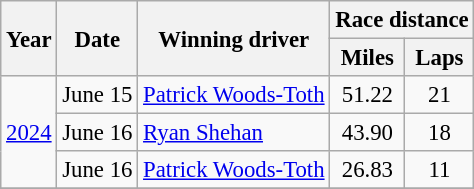<table class="wikitable" style="font-size: 95%;">
<tr>
<th rowspan="2">Year</th>
<th rowspan="2">Date</th>
<th rowspan="2">Winning driver</th>
<th colspan="2">Race distance</th>
</tr>
<tr>
<th>Miles</th>
<th>Laps</th>
</tr>
<tr>
<td rowspan=3><a href='#'>2024</a></td>
<td>June 15</td>
<td> <a href='#'>Patrick Woods-Toth</a></td>
<td style="text-align:center">51.22</td>
<td style="text-align:center">21</td>
</tr>
<tr>
<td>June 16</td>
<td> <a href='#'>Ryan Shehan</a></td>
<td style="text-align:center">43.90</td>
<td style="text-align:center">18</td>
</tr>
<tr>
<td>June 16</td>
<td> <a href='#'>Patrick Woods-Toth</a></td>
<td style="text-align:center">26.83</td>
<td style="text-align:center">11</td>
</tr>
<tr>
</tr>
</table>
